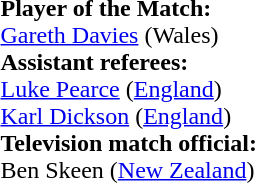<table style="width:100%">
<tr>
<td><br><strong>Player of the Match:</strong>
<br><a href='#'>Gareth Davies</a> (Wales)<br><strong>Assistant referees:</strong>
<br><a href='#'>Luke Pearce</a> (<a href='#'>England</a>)
<br><a href='#'>Karl Dickson</a> (<a href='#'>England</a>)
<br><strong>Television match official:</strong>
<br>Ben Skeen (<a href='#'>New Zealand</a>)</td>
</tr>
</table>
